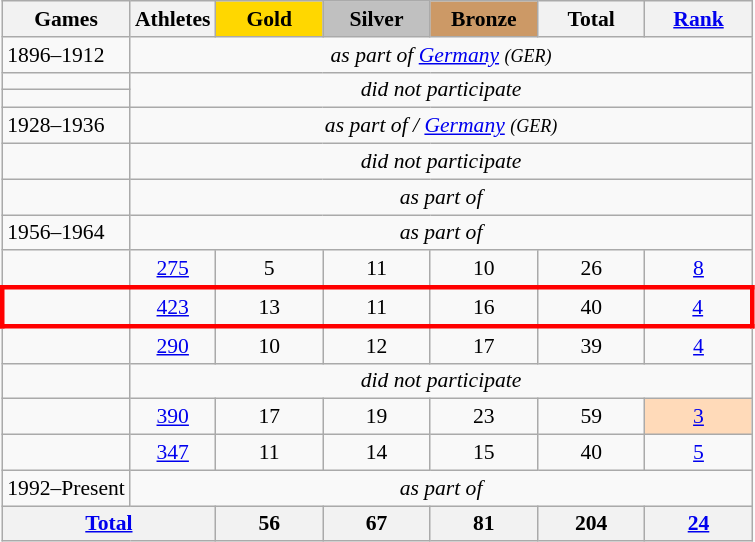<table class="wikitable" style="text-align:center; font-size:90%;">
<tr>
<th>Games</th>
<th>Athletes</th>
<td style="background:gold; width:4.5em; font-weight:bold;">Gold</td>
<td style="background:silver; width:4.5em; font-weight:bold;">Silver</td>
<td style="background:#cc9966; width:4.5em; font-weight:bold;">Bronze</td>
<th style="width:4.5em; font-weight:bold;">Total</th>
<th style="width:4.5em; font-weight:bold;"><a href='#'>Rank</a></th>
</tr>
<tr>
<td align=left>1896–1912</td>
<td colspan=6><em>as part of  <a href='#'>Germany</a> <small>(GER)</small></em></td>
</tr>
<tr>
<td align=left></td>
<td colspan=6 rowspan=2><em>did not participate</em></td>
</tr>
<tr>
<td align=left></td>
</tr>
<tr>
<td align=left>1928–1936</td>
<td colspan=6><em>as part of / <a href='#'>Germany</a> <small>(GER)</small></em></td>
</tr>
<tr>
<td align=left></td>
<td colspan=6><em>did not participate</em></td>
</tr>
<tr>
<td align=left></td>
<td colspan=6><em>as part of </em></td>
</tr>
<tr>
<td align=left>1956–1964</td>
<td colspan=6><em>as part of </em></td>
</tr>
<tr>
<td align=left></td>
<td><a href='#'>275</a></td>
<td>5</td>
<td>11</td>
<td>10</td>
<td>26</td>
<td><a href='#'>8</a></td>
</tr>
<tr style="border: 3px solid red">
<td align=left></td>
<td><a href='#'>423</a></td>
<td>13</td>
<td>11</td>
<td>16</td>
<td>40</td>
<td><a href='#'>4</a></td>
</tr>
<tr>
<td align=left></td>
<td><a href='#'>290</a></td>
<td>10</td>
<td>12</td>
<td>17</td>
<td>39</td>
<td><a href='#'>4</a></td>
</tr>
<tr>
<td align=left></td>
<td colspan=6><em>did not participate</em></td>
</tr>
<tr>
<td align=left></td>
<td><a href='#'>390</a></td>
<td>17</td>
<td>19</td>
<td>23</td>
<td>59</td>
<td bgcolor=ffdab9><a href='#'>3</a></td>
</tr>
<tr>
<td align=left></td>
<td><a href='#'>347</a></td>
<td>11</td>
<td>14</td>
<td>15</td>
<td>40</td>
<td><a href='#'>5</a></td>
</tr>
<tr>
<td align=left>1992–Present</td>
<td colspan=6><em>as part of </em></td>
</tr>
<tr>
<th colspan=2><a href='#'>Total</a></th>
<th>56</th>
<th>67</th>
<th>81</th>
<th>204</th>
<th><a href='#'>24</a></th>
</tr>
</table>
